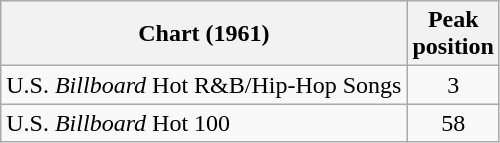<table class="wikitable sortable">
<tr>
<th>Chart (1961)</th>
<th>Peak<br>position</th>
</tr>
<tr>
<td>U.S. <em>Billboard</em> Hot R&B/Hip-Hop Songs</td>
<td align="center">3</td>
</tr>
<tr>
<td>U.S. <em>Billboard</em> Hot 100</td>
<td align="center">58</td>
</tr>
</table>
